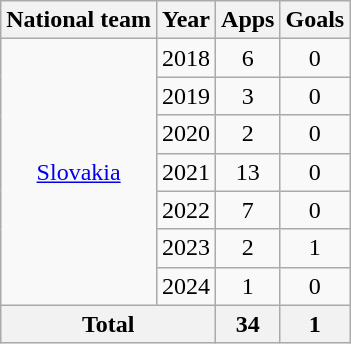<table class=wikitable style=text-align:center>
<tr>
<th>National team</th>
<th>Year</th>
<th>Apps</th>
<th>Goals</th>
</tr>
<tr>
<td rowspan=7><a href='#'>Slovakia</a></td>
<td>2018</td>
<td>6</td>
<td>0</td>
</tr>
<tr>
<td>2019</td>
<td>3</td>
<td>0</td>
</tr>
<tr>
<td>2020</td>
<td>2</td>
<td>0</td>
</tr>
<tr>
<td>2021</td>
<td>13</td>
<td>0</td>
</tr>
<tr>
<td>2022</td>
<td>7</td>
<td>0</td>
</tr>
<tr>
<td>2023</td>
<td>2</td>
<td>1</td>
</tr>
<tr>
<td>2024</td>
<td>1</td>
<td>0</td>
</tr>
<tr>
<th colspan=2>Total</th>
<th>34</th>
<th>1</th>
</tr>
</table>
